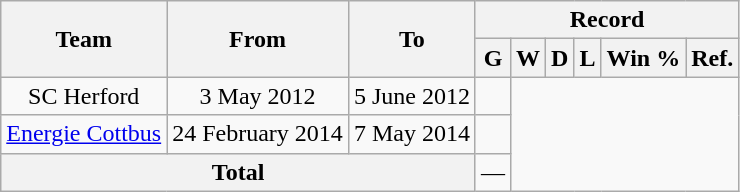<table class="wikitable" style="text-align: center">
<tr>
<th rowspan="2">Team</th>
<th rowspan="2">From</th>
<th rowspan="2">To</th>
<th colspan="6">Record</th>
</tr>
<tr>
<th>G</th>
<th>W</th>
<th>D</th>
<th>L</th>
<th>Win %</th>
<th>Ref.</th>
</tr>
<tr>
<td>SC Herford</td>
<td>3 May 2012</td>
<td>5 June 2012<br></td>
<td></td>
</tr>
<tr>
<td><a href='#'>Energie Cottbus</a></td>
<td>24 February 2014</td>
<td>7 May 2014<br></td>
<td></td>
</tr>
<tr>
<th colspan="3">Total<br></th>
<td>—</td>
</tr>
</table>
